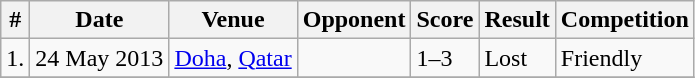<table class="wikitable">
<tr>
<th>#</th>
<th>Date</th>
<th>Venue</th>
<th>Opponent</th>
<th>Score</th>
<th>Result</th>
<th>Competition</th>
</tr>
<tr>
<td>1.</td>
<td>24 May 2013</td>
<td><a href='#'>Doha</a>, <a href='#'>Qatar</a></td>
<td></td>
<td>1–3</td>
<td>Lost</td>
<td>Friendly</td>
</tr>
<tr>
</tr>
</table>
